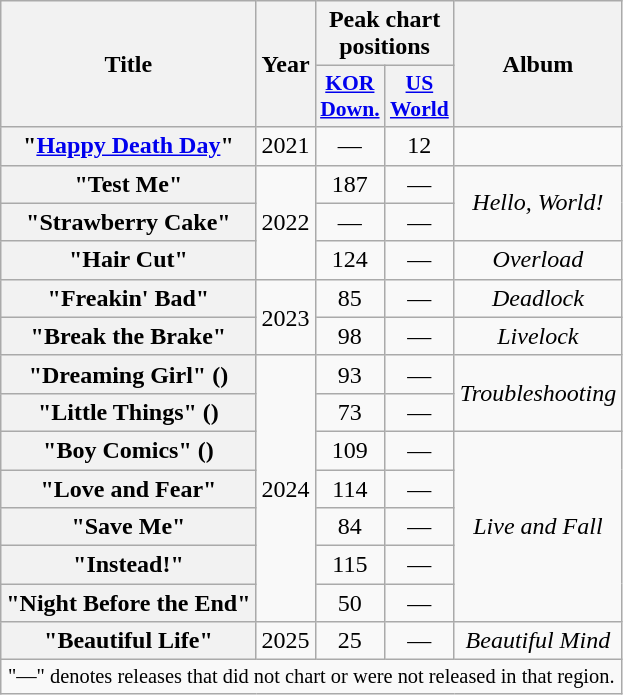<table class="wikitable plainrowheaders" style="text-align:center">
<tr>
<th scope="col" rowspan="2">Title</th>
<th scope="col" rowspan="2">Year</th>
<th scope="col" colspan="2">Peak chart<br>positions</th>
<th scope="col" rowspan="2">Album</th>
</tr>
<tr>
<th scope="col" style="width:2.75em;font-size:90%"><a href='#'>KOR<br>Down.</a><br></th>
<th scope="col" style="width:2.75em;font-size:90%"><a href='#'>US<br>World</a><br></th>
</tr>
<tr>
<th scope="row">"<a href='#'>Happy Death Day</a>"</th>
<td>2021</td>
<td>—</td>
<td>12</td>
<td></td>
</tr>
<tr>
<th scope="row">"Test Me"</th>
<td rowspan="3">2022</td>
<td>187</td>
<td>—</td>
<td rowspan="2"><em>Hello, World!</em></td>
</tr>
<tr>
<th scope="row">"Strawberry Cake"</th>
<td>—</td>
<td>—</td>
</tr>
<tr>
<th scope="row">"Hair Cut"</th>
<td>124</td>
<td>—</td>
<td><em>Overload</em></td>
</tr>
<tr>
<th scope="row">"Freakin' Bad"</th>
<td rowspan="2">2023</td>
<td>85</td>
<td>—</td>
<td><em>Deadlock</em></td>
</tr>
<tr>
<th scope="row">"Break the Brake"</th>
<td>98</td>
<td>—</td>
<td><em>Livelock</em></td>
</tr>
<tr>
<th scope="row">"Dreaming Girl" ()</th>
<td rowspan="7">2024</td>
<td>93</td>
<td>—</td>
<td rowspan="2"><em>Troubleshooting</em></td>
</tr>
<tr>
<th scope="row">"Little Things" ()</th>
<td>73</td>
<td>—</td>
</tr>
<tr>
<th scope="row">"Boy Comics" ()</th>
<td>109</td>
<td>—</td>
<td rowspan="5"><em>Live and Fall</em></td>
</tr>
<tr>
<th scope="row">"Love and Fear"</th>
<td>114</td>
<td>—</td>
</tr>
<tr>
<th scope="row">"Save Me"</th>
<td>84</td>
<td>—</td>
</tr>
<tr>
<th scope="row">"Instead!"<br></th>
<td>115</td>
<td>—</td>
</tr>
<tr>
<th scope="row">"Night Before the End"</th>
<td>50</td>
<td>—</td>
</tr>
<tr>
<th scope="row">"Beautiful Life"</th>
<td>2025</td>
<td>25</td>
<td>—</td>
<td><em>Beautiful Mind</em></td>
</tr>
<tr>
<td colspan="5" style="font-size:85%">"—" denotes releases that did not chart or were not released in that region.</td>
</tr>
</table>
